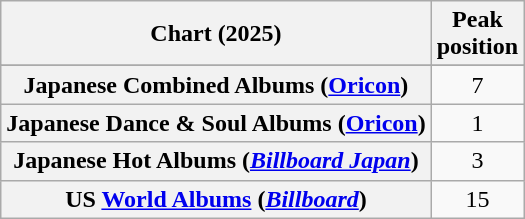<table class="wikitable sortable plainrowheaders" style="text-align:center">
<tr>
<th scope="col">Chart (2025)</th>
<th scope="col">Peak<br>position</th>
</tr>
<tr>
</tr>
<tr>
<th scope="row">Japanese Combined Albums (<a href='#'>Oricon</a>)</th>
<td>7</td>
</tr>
<tr>
<th scope="row">Japanese Dance & Soul Albums (<a href='#'>Oricon</a>)</th>
<td>1</td>
</tr>
<tr>
<th scope="row">Japanese Hot Albums (<em><a href='#'>Billboard Japan</a></em>)</th>
<td>3</td>
</tr>
<tr>
<th scope="row">US <a href='#'>World Albums</a> (<em><a href='#'>Billboard</a></em>)</th>
<td>15</td>
</tr>
</table>
